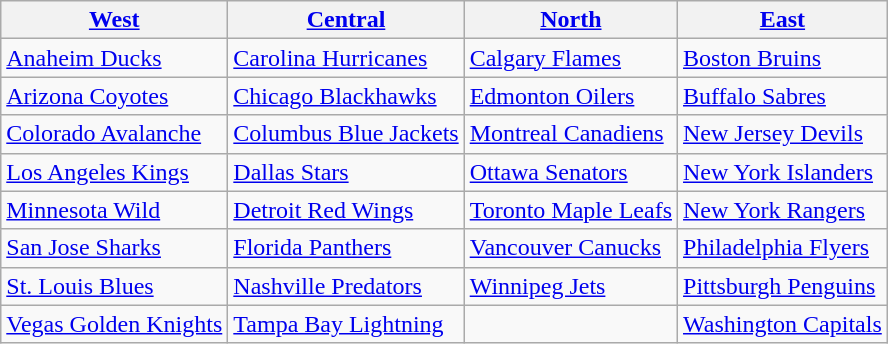<table class="wikitable">
<tr>
<th><a href='#'>West</a></th>
<th><a href='#'>Central</a></th>
<th><a href='#'>North</a></th>
<th><a href='#'>East</a></th>
</tr>
<tr>
<td><a href='#'>Anaheim Ducks</a></td>
<td><a href='#'>Carolina Hurricanes</a></td>
<td><a href='#'>Calgary Flames</a></td>
<td><a href='#'>Boston Bruins</a></td>
</tr>
<tr>
<td><a href='#'>Arizona Coyotes</a></td>
<td><a href='#'>Chicago Blackhawks</a></td>
<td><a href='#'>Edmonton Oilers</a></td>
<td><a href='#'>Buffalo Sabres</a></td>
</tr>
<tr>
<td><a href='#'>Colorado Avalanche</a></td>
<td><a href='#'>Columbus Blue Jackets</a></td>
<td><a href='#'>Montreal Canadiens</a></td>
<td><a href='#'>New Jersey Devils</a></td>
</tr>
<tr>
<td><a href='#'>Los Angeles Kings</a></td>
<td><a href='#'>Dallas Stars</a></td>
<td><a href='#'>Ottawa Senators</a></td>
<td><a href='#'>New York Islanders</a></td>
</tr>
<tr>
<td><a href='#'>Minnesota Wild</a></td>
<td><a href='#'>Detroit Red Wings</a></td>
<td><a href='#'>Toronto Maple Leafs</a></td>
<td><a href='#'>New York Rangers</a></td>
</tr>
<tr>
<td><a href='#'>San Jose Sharks</a></td>
<td><a href='#'>Florida Panthers</a></td>
<td><a href='#'>Vancouver Canucks</a></td>
<td><a href='#'>Philadelphia Flyers</a></td>
</tr>
<tr>
<td><a href='#'>St. Louis Blues</a></td>
<td><a href='#'>Nashville Predators</a></td>
<td><a href='#'>Winnipeg Jets</a></td>
<td><a href='#'>Pittsburgh Penguins</a></td>
</tr>
<tr>
<td><a href='#'>Vegas Golden Knights</a></td>
<td><a href='#'>Tampa Bay Lightning</a></td>
<td> </td>
<td><a href='#'>Washington Capitals</a></td>
</tr>
</table>
